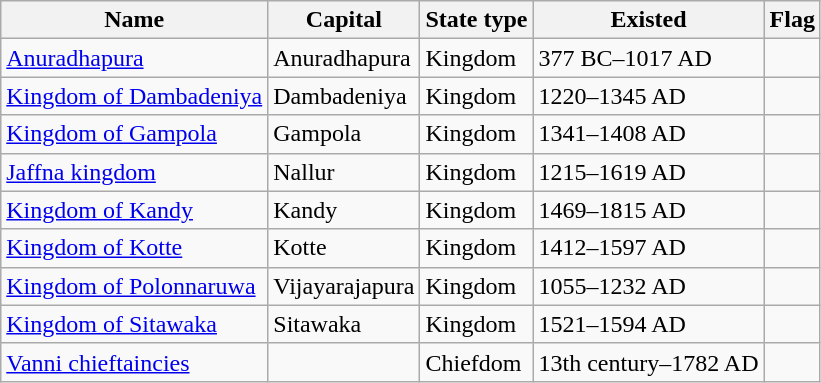<table class="wikitable sortable" border="1">
<tr>
<th>Name</th>
<th>Capital</th>
<th>State type</th>
<th>Existed</th>
<th>Flag</th>
</tr>
<tr>
<td><a href='#'>Anuradhapura</a></td>
<td>Anuradhapura</td>
<td>Kingdom</td>
<td>377 BC–1017 AD</td>
<td></td>
</tr>
<tr>
<td><a href='#'>Kingdom of Dambadeniya</a></td>
<td>Dambadeniya</td>
<td>Kingdom</td>
<td>1220–1345 AD</td>
<td></td>
</tr>
<tr>
<td><a href='#'>Kingdom of Gampola</a></td>
<td>Gampola</td>
<td>Kingdom</td>
<td>1341–1408 AD</td>
<td></td>
</tr>
<tr>
<td><a href='#'>Jaffna kingdom</a></td>
<td>Nallur</td>
<td>Kingdom</td>
<td>1215–1619 AD</td>
<td></td>
</tr>
<tr>
<td><a href='#'>Kingdom of Kandy</a></td>
<td>Kandy</td>
<td>Kingdom</td>
<td>1469–1815 AD</td>
<td></td>
</tr>
<tr>
<td><a href='#'>Kingdom of Kotte</a></td>
<td>Kotte</td>
<td>Kingdom</td>
<td>1412–1597 AD</td>
<td></td>
</tr>
<tr>
<td><a href='#'>Kingdom of Polonnaruwa</a></td>
<td>Vijayarajapura</td>
<td>Kingdom</td>
<td>1055–1232 AD</td>
<td></td>
</tr>
<tr>
<td><a href='#'>Kingdom of Sitawaka</a></td>
<td>Sitawaka</td>
<td>Kingdom</td>
<td>1521–1594 AD</td>
<td></td>
</tr>
<tr>
<td><a href='#'>Vanni chieftaincies</a></td>
<td></td>
<td>Chiefdom</td>
<td>13th century–1782 AD</td>
<td></td>
</tr>
</table>
